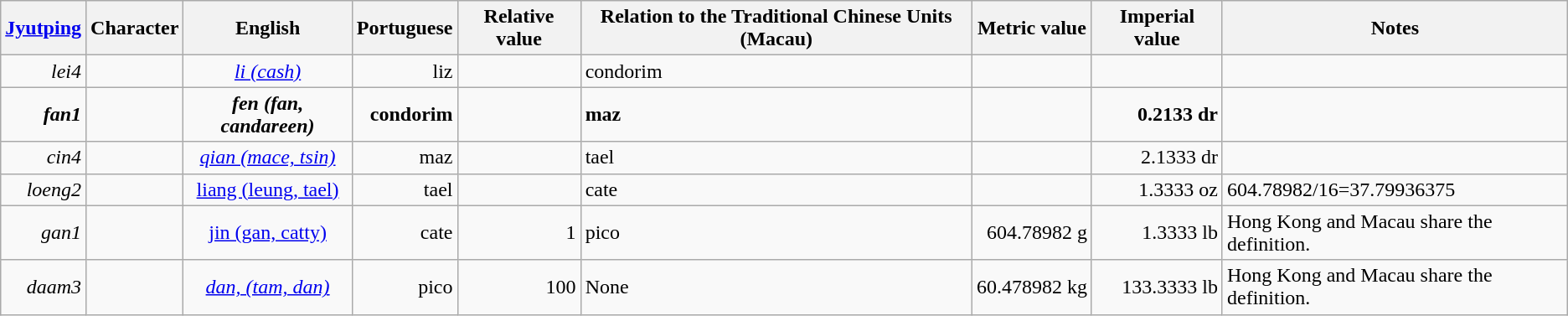<table class="wikitable">
<tr>
<th><a href='#'>Jyutping</a></th>
<th>Character</th>
<th>English</th>
<th>Portuguese</th>
<th>Relative value</th>
<th>Relation to the Traditional Chinese Units (Macau)</th>
<th>Metric value</th>
<th>Imperial value</th>
<th>Notes</th>
</tr>
<tr>
<td align="right"><em>lei4</em></td>
<td align="right"></td>
<td align="center"><em><a href='#'>li (cash)</a></em></td>
<td align=right>liz</td>
<td align=right></td>
<td> condorim</td>
<td align="right"></td>
<td align=right></td>
<td align=left></td>
</tr>
<tr>
<td align="right"><strong><em>fan1</em></strong></td>
<td align="right"><strong></strong></td>
<td align="center"><strong><em>fen (fan, candareen) </em></strong></td>
<td align=right><strong>condorim</strong></td>
<td align=right><strong></strong></td>
<td><strong> maz</strong></td>
<td align="right"><strong></strong></td>
<td align=right><strong>0.2133 dr</strong></td>
<td align=left></td>
</tr>
<tr>
<td align="right"><em>cin4</em></td>
<td align="right"></td>
<td align="center"><em><a href='#'>qian (mace, tsin)</a></em></td>
<td align=right>maz</td>
<td align=right></td>
<td> tael</td>
<td align="right"></td>
<td align=right>2.1333 dr</td>
<td align=left></td>
</tr>
<tr>
<td align="right"><em>loeng2</em></td>
<td align="right"></td>
<td align="center"><a href='#'>liang (leung, tael)</a></td>
<td align=right>tael</td>
<td align=right></td>
<td> cate</td>
<td align="right"></td>
<td align=right>1.3333 oz</td>
<td align=left>604.78982/16=37.79936375</td>
</tr>
<tr>
<td align="right"><em>gan1</em></td>
<td align="right"></td>
<td align="center"><a href='#'>jin (gan, catty)</a></td>
<td align=right>cate</td>
<td align=right>1</td>
<td> pico</td>
<td align="right">604.78982 g</td>
<td align=right>1.3333 lb</td>
<td align=left>Hong Kong and Macau share the definition.</td>
</tr>
<tr>
<td align="right"><em>daam3</em></td>
<td align="right"></td>
<td align="center"><em><a href='#'>dan, (tam, dan)</a></em></td>
<td align=right>pico</td>
<td align=right>100</td>
<td>None</td>
<td align="right">60.478982 kg</td>
<td align=right>133.3333 lb</td>
<td align=left>Hong Kong and Macau share the definition.</td>
</tr>
</table>
